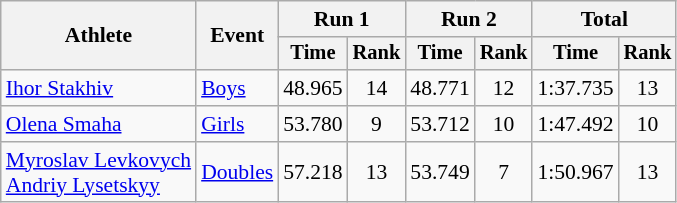<table class="wikitable" style="font-size:90%">
<tr>
<th rowspan="2">Athlete</th>
<th rowspan="2">Event</th>
<th colspan="2">Run 1</th>
<th colspan="2">Run 2</th>
<th colspan="2">Total</th>
</tr>
<tr style="font-size:95%">
<th>Time</th>
<th>Rank</th>
<th>Time</th>
<th>Rank</th>
<th>Time</th>
<th>Rank</th>
</tr>
<tr align=center>
<td align=left><a href='#'>Ihor Stakhiv</a></td>
<td align=left><a href='#'>Boys</a></td>
<td>48.965</td>
<td>14</td>
<td>48.771</td>
<td>12</td>
<td>1:37.735</td>
<td>13</td>
</tr>
<tr align=center>
<td align=left><a href='#'>Olena Smaha</a></td>
<td align=left><a href='#'>Girls</a></td>
<td>53.780</td>
<td>9</td>
<td>53.712</td>
<td>10</td>
<td>1:47.492</td>
<td>10</td>
</tr>
<tr align=center>
<td align=left><a href='#'>Myroslav Levkovych</a><br><a href='#'>Andriy Lysetskyy</a></td>
<td align=left><a href='#'>Doubles</a></td>
<td>57.218</td>
<td>13</td>
<td>53.749</td>
<td>7</td>
<td>1:50.967</td>
<td>13</td>
</tr>
</table>
